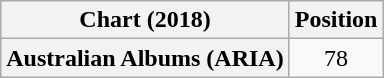<table class="wikitable plainrowheaders" style="text-align:center">
<tr>
<th>Chart (2018)</th>
<th>Position</th>
</tr>
<tr>
<th scope="row">Australian Albums (ARIA)</th>
<td>78</td>
</tr>
</table>
